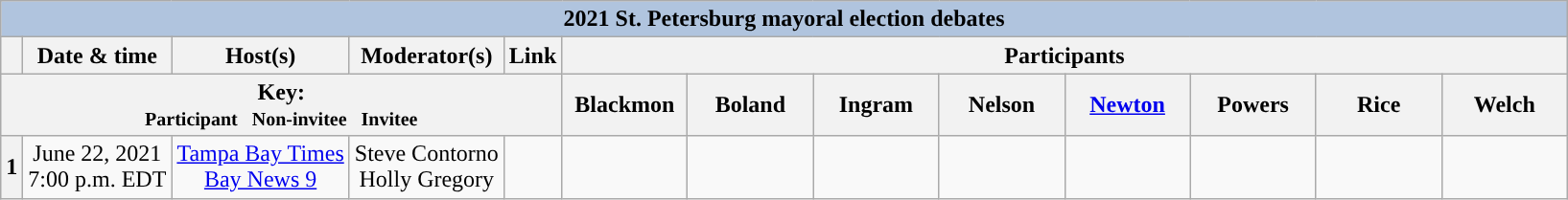<table class="wikitable">
<tr>
<th style="background:#B0C4DE" colspan="16">2021 St. Petersburg mayoral election debates</th>
</tr>
<tr>
<th style="white-space:nowrap;"> </th>
<th>Date & time</th>
<th>Host(s)</th>
<th>Moderator(s)</th>
<th>Link</th>
<th scope="col" colspan="10">Participants</th>
</tr>
<tr>
<th colspan="5" rowspan="1">Key:<small><br> Participant    Non-invitee    Invitee</small></th>
<th scope="col" style="width:5em;">Blackmon</th>
<th scope="col" style="width:5em;">Boland</th>
<th scope="col" style="width:5em;">Ingram</th>
<th scope="col" style="width:5em;">Nelson</th>
<th scope="col" style="width:5em;"><a href='#'>Newton</a></th>
<th scope="col" style="width:5em;">Powers</th>
<th scope="col" style="width:5em;">Rice</th>
<th scope="col" style="width:5em;">Welch<br></th>
</tr>
<tr>
<th>1</th>
<td align=center>June 22, 2021<br>7:00 p.m. EDT</td>
<td align=center><a href='#'>Tampa Bay Times</a><br><a href='#'>Bay News 9</a></td>
<td align=center>Steve Contorno<br>Holly Gregory</td>
<td align=center></td>
<td></td>
<td></td>
<td></td>
<td></td>
<td></td>
<td></td>
<td></td>
<td></td>
</tr>
</table>
